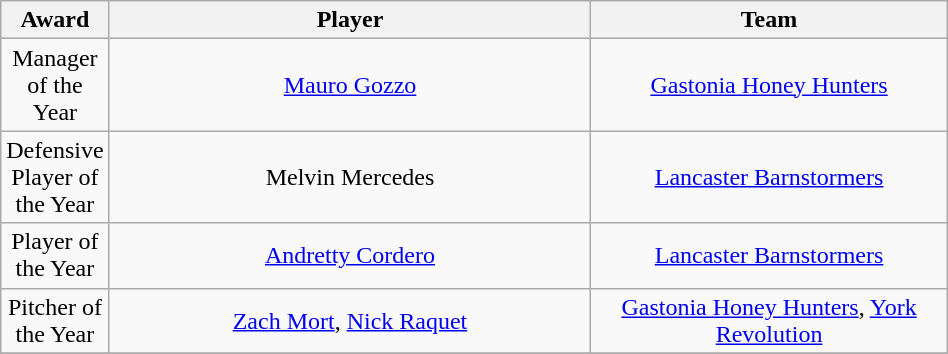<table class="wikitable"  style="width:50%; text-align:center;">
<tr>
<th style="width:5%;">Award</th>
<th style="width:55%;">Player</th>
<th style="width:55%;">Team</th>
</tr>
<tr>
<td>Manager of the Year</td>
<td><a href='#'>Mauro Gozzo</a></td>
<td><a href='#'>Gastonia Honey Hunters</a></td>
</tr>
<tr>
<td>Defensive Player of the Year</td>
<td>Melvin Mercedes</td>
<td><a href='#'>Lancaster Barnstormers</a></td>
</tr>
<tr>
<td>Player of the Year</td>
<td><a href='#'>Andretty Cordero</a></td>
<td><a href='#'>Lancaster Barnstormers</a></td>
</tr>
<tr>
<td>Pitcher of the Year</td>
<td><a href='#'>Zach Mort</a>, <a href='#'>Nick Raquet</a></td>
<td><a href='#'>Gastonia Honey Hunters</a>, <a href='#'>York Revolution</a></td>
</tr>
<tr>
</tr>
</table>
